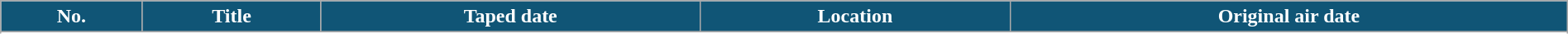<table class="wikitable plainrowheaders" style="width: 100%; margin-right: 0;">
<tr>
<th style="background: #105576; color: #ffffff;">No.</th>
<th style="background: #105576; color: #ffffff;">Title</th>
<th style="background: #105576; color: #ffffff;">Taped date</th>
<th style="background: #105576; color: #ffffff;">Location</th>
<th style="background: #105576; color: #ffffff;">Original air date</th>
</tr>
<tr>
</tr>
<tr>
</tr>
<tr>
</tr>
<tr>
</tr>
<tr>
</tr>
</table>
